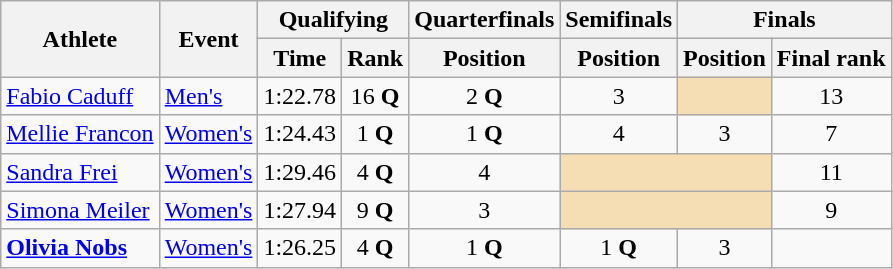<table class="wikitable">
<tr>
<th rowspan="2">Athlete</th>
<th rowspan="2">Event</th>
<th colspan="2">Qualifying</th>
<th>Quarterfinals</th>
<th>Semifinals</th>
<th colspan=2>Finals</th>
</tr>
<tr>
<th>Time</th>
<th>Rank</th>
<th>Position</th>
<th>Position</th>
<th>Position</th>
<th>Final rank</th>
</tr>
<tr>
<td><a href='#'>Fabio Caduff</a></td>
<td><a href='#'>Men's</a></td>
<td align="center">1:22.78</td>
<td align="center">16 <strong>Q</strong></td>
<td align="center">2 <strong>Q</strong></td>
<td align="center">3</td>
<td colspan=1 align="center" bgcolor="wheat"></td>
<td align="center">13</td>
</tr>
<tr>
<td><a href='#'>Mellie Francon</a></td>
<td><a href='#'>Women's</a></td>
<td align="center">1:24.43</td>
<td align="center">1 <strong>Q</strong></td>
<td align="center">1 <strong>Q</strong></td>
<td align="center">4</td>
<td align="center">3</td>
<td align="center">7</td>
</tr>
<tr>
<td><a href='#'>Sandra Frei</a></td>
<td><a href='#'>Women's</a></td>
<td align="center">1:29.46</td>
<td align="center">4 <strong>Q</strong></td>
<td align="center">4</td>
<td colspan=2 align="center" bgcolor="wheat"></td>
<td align="center">11</td>
</tr>
<tr>
<td><a href='#'>Simona Meiler</a></td>
<td><a href='#'>Women's</a></td>
<td align="center">1:27.94</td>
<td align="center">9 <strong>Q</strong></td>
<td align="center">3</td>
<td colspan=2 align="center" bgcolor="wheat"></td>
<td align="center">9</td>
</tr>
<tr>
<td><strong><a href='#'>Olivia Nobs</a></strong></td>
<td><a href='#'>Women's</a></td>
<td align="center">1:26.25</td>
<td align="center">4 <strong>Q</strong></td>
<td align="center">1 <strong>Q</strong></td>
<td align="center">1 <strong>Q</strong></td>
<td align="center">3</td>
<td align="center"></td>
</tr>
</table>
